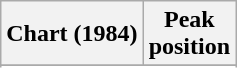<table class="wikitable sortable plainrowheaders">
<tr>
<th>Chart (1984)</th>
<th>Peak<br>position</th>
</tr>
<tr>
</tr>
<tr>
</tr>
</table>
